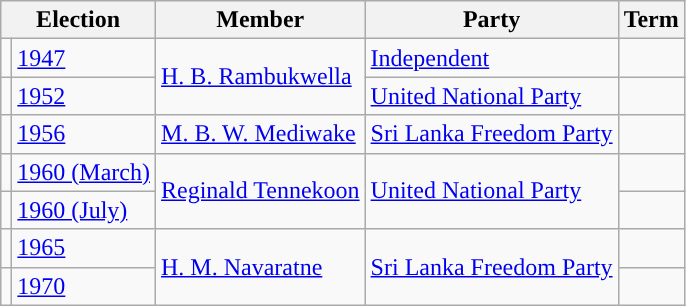<table class="wikitable">
<tr>
<th colspan="2">Election</th>
<th>Member</th>
<th>Party</th>
<th>Term</th>
</tr>
<tr>
<td style="background-color: "></td>
<td><a href='#'>1947</a></td>
<td rowspan=2><a href='#'>H. B. Rambukwella</a></td>
<td><a href='#'>Independent</a></td>
<td></td>
</tr>
<tr>
<td style="background-color: "></td>
<td><a href='#'>1952</a></td>
<td><a href='#'>United National Party</a></td>
<td></td>
</tr>
<tr>
<td style="background-color: "></td>
<td><a href='#'>1956</a></td>
<td><a href='#'>M. B. W. Mediwake</a></td>
<td><a href='#'>Sri Lanka Freedom Party</a></td>
<td></td>
</tr>
<tr>
<td style="background-color: "></td>
<td><a href='#'>1960 (March)</a></td>
<td rowspan=2><a href='#'>Reginald Tennekoon</a></td>
<td rowspan=2><a href='#'>United National Party</a></td>
<td></td>
</tr>
<tr>
<td style="background-color: "></td>
<td><a href='#'>1960 (July)</a></td>
<td></td>
</tr>
<tr>
<td style="background-color: "></td>
<td><a href='#'>1965</a></td>
<td rowspan=2><a href='#'>H. M. Navaratne</a></td>
<td rowspan=2><a href='#'>Sri Lanka Freedom Party</a></td>
<td></td>
</tr>
<tr>
<td style="background-color: "></td>
<td><a href='#'>1970</a></td>
<td></td>
</tr>
</table>
